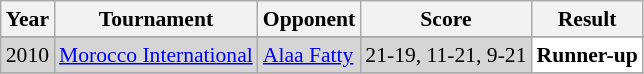<table class="sortable wikitable" style="font-size: 90%;">
<tr>
<th>Year</th>
<th>Tournament</th>
<th>Opponent</th>
<th>Score</th>
<th>Result</th>
</tr>
<tr>
</tr>
<tr style="background:#D5D5D5">
<td align="center">2010</td>
<td align="left"><a href='#'>Morocco International</a></td>
<td align="left"> <a href='#'>Alaa Fatty</a></td>
<td align="left">21-19, 11-21, 9-21</td>
<td style="text-align:left; background:white"> <strong>Runner-up</strong></td>
</tr>
<tr>
</tr>
</table>
